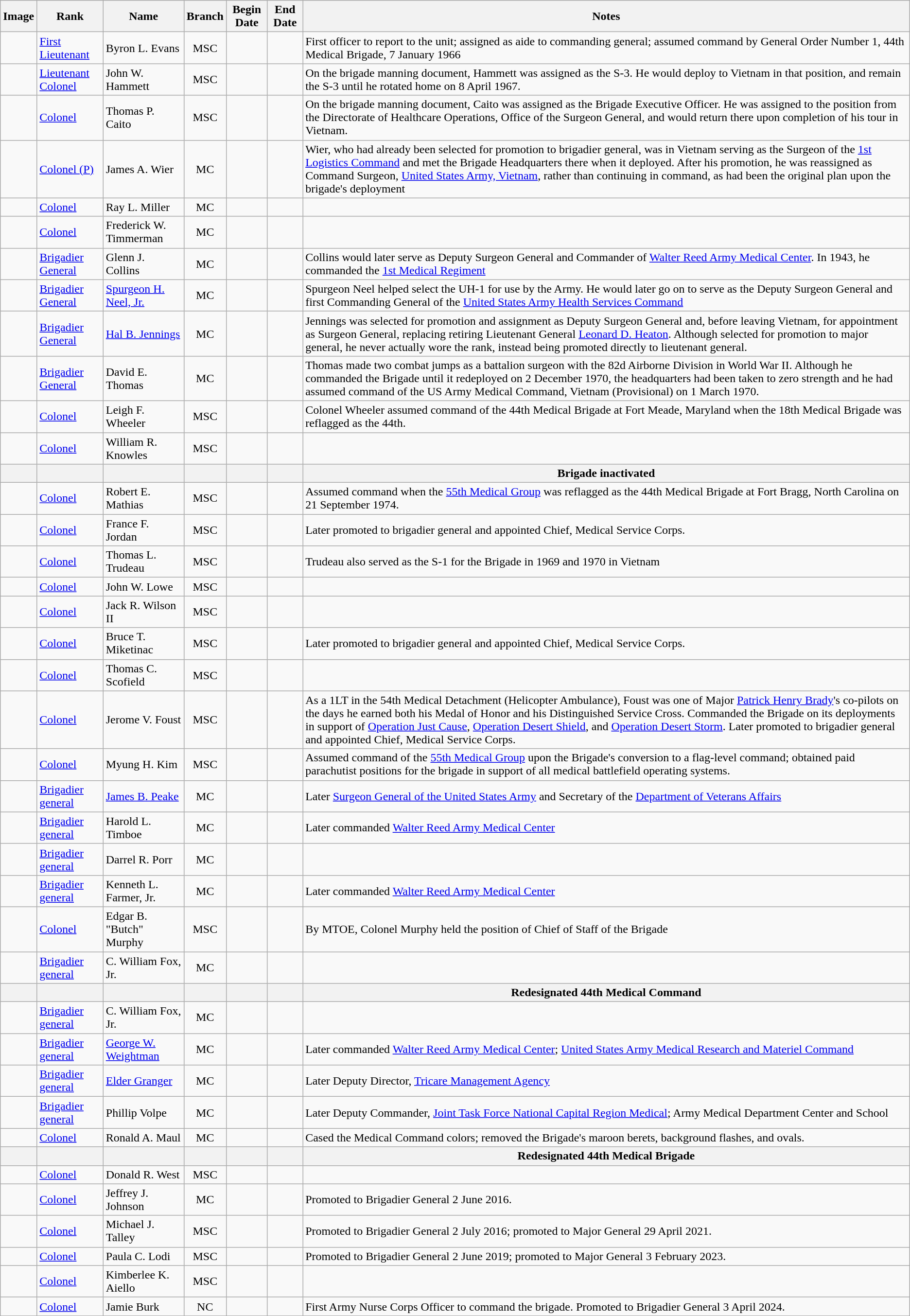<table class="wikitable sortable">
<tr>
<th class=unsortable>Image</th>
<th class=unsortable>Rank</th>
<th>Name</th>
<th>Branch</th>
<th>Begin Date</th>
<th>End Date</th>
<th class=unsortable>Notes</th>
</tr>
<tr>
<td></td>
<td><a href='#'>First Lieutenant</a></td>
<td Sortname>Byron L. Evans</td>
<td align=center>MSC</td>
<td align=center></td>
<td align=center></td>
<td>First officer to report to the unit; assigned as aide to commanding general; assumed command by General Order Number 1, 44th Medical Brigade, 7 January 1966</td>
</tr>
<tr>
<td></td>
<td><a href='#'>Lieutenant Colonel</a></td>
<td Sortname>John W. Hammett</td>
<td align=center>MSC</td>
<td align=center></td>
<td align=center></td>
<td>On the brigade manning document, Hammett was assigned as the S-3. He would deploy to Vietnam in that position, and remain the S-3 until he rotated home on 8 April 1967.</td>
</tr>
<tr>
<td></td>
<td><a href='#'>Colonel</a></td>
<td Sortname>Thomas P. Caito</td>
<td align=center>MSC</td>
<td align=center></td>
<td align=center></td>
<td>On the brigade manning document, Caito was assigned as the Brigade Executive Officer. He was assigned to the position from the Directorate of Healthcare Operations, Office of the Surgeon General, and would return there upon completion of his tour in Vietnam.</td>
</tr>
<tr>
<td></td>
<td><a href='#'>Colonel (P)</a></td>
<td Sortname>James A. Wier</td>
<td align=center>MC</td>
<td align=center></td>
<td align=center></td>
<td>Wier, who had already been selected for promotion to brigadier general, was in Vietnam serving as the Surgeon of the <a href='#'>1st Logistics Command</a> and met the Brigade Headquarters there when it deployed. After his promotion, he was reassigned as Command Surgeon, <a href='#'>United States Army, Vietnam</a>, rather than continuing in command, as had been the original plan upon the brigade's deployment</td>
</tr>
<tr>
<td></td>
<td><a href='#'>Colonel</a></td>
<td Sortname>Ray L. Miller</td>
<td align=center>MC</td>
<td align=center></td>
<td align=center></td>
<td></td>
</tr>
<tr>
<td></td>
<td><a href='#'>Colonel</a></td>
<td Sortname>Frederick W. Timmerman</td>
<td align=center>MC</td>
<td align=center></td>
<td align=center></td>
<td></td>
</tr>
<tr>
<td></td>
<td><a href='#'>Brigadier General</a></td>
<td Sortname>Glenn J. Collins</td>
<td align=center>MC</td>
<td align=center></td>
<td align=center></td>
<td> Collins would later serve as Deputy Surgeon General and Commander of <a href='#'>Walter Reed Army Medical Center</a>. In 1943, he commanded the <a href='#'>1st Medical Regiment</a></td>
</tr>
<tr>
<td></td>
<td><a href='#'>Brigadier General</a></td>
<td Sortname><a href='#'>Spurgeon H. Neel, Jr.</a></td>
<td align=center>MC</td>
<td align=center></td>
<td align=center></td>
<td> Spurgeon Neel helped select the UH-1 for use by the Army. He would later go on to serve as the Deputy Surgeon General and first Commanding General of the <a href='#'>United States Army Health Services Command</a></td>
</tr>
<tr>
<td></td>
<td><a href='#'>Brigadier General</a></td>
<td Sortname><a href='#'>Hal B. Jennings</a></td>
<td align=center>MC</td>
<td align=center></td>
<td align=center></td>
<td> Jennings was selected for promotion and assignment as Deputy Surgeon General and, before leaving Vietnam, for appointment as Surgeon General, replacing retiring Lieutenant General <a href='#'>Leonard D. Heaton</a>. Although selected for promotion to major general, he never actually wore the rank, instead being promoted directly to lieutenant general.</td>
</tr>
<tr>
<td></td>
<td><a href='#'>Brigadier General</a></td>
<td Sortname>David E. Thomas</td>
<td align=center>MC</td>
<td align=center></td>
<td align=center></td>
<td> Thomas made two combat jumps as a battalion surgeon with the 82d Airborne Division in World War II. Although he commanded the Brigade until it redeployed on 2 December 1970, the headquarters had been taken to zero strength and he had assumed command of the US Army Medical Command, Vietnam (Provisional) on 1 March 1970.</td>
</tr>
<tr>
<td></td>
<td><a href='#'>Colonel</a></td>
<td Sortname>Leigh F. Wheeler</td>
<td align=center>MSC</td>
<td align=center></td>
<td align=center></td>
<td>Colonel Wheeler assumed command of the 44th Medical Brigade at Fort Meade, Maryland when the 18th Medical Brigade was reflagged as the 44th.</td>
</tr>
<tr>
<td></td>
<td><a href='#'>Colonel</a></td>
<td Sortname>William R. Knowles</td>
<td align=center>MSC</td>
<td align=center></td>
<td align=center></td>
<td></td>
</tr>
<tr>
<th></th>
<th></th>
<th></th>
<th></th>
<th align=center></th>
<th align=center></th>
<th>Brigade inactivated</th>
</tr>
<tr>
<td></td>
<td><a href='#'>Colonel</a></td>
<td Sortname>Robert E. Mathias</td>
<td align=center>MSC</td>
<td align=center></td>
<td align=center></td>
<td>Assumed command when the <a href='#'>55th Medical Group</a> was reflagged as the 44th Medical Brigade at Fort Bragg, North Carolina on 21 September 1974.</td>
</tr>
<tr>
<td></td>
<td><a href='#'>Colonel</a></td>
<td Sortname>France F. Jordan</td>
<td align=center>MSC</td>
<td align=center></td>
<td align=center></td>
<td>Later promoted to brigadier general and appointed Chief, Medical Service Corps.</td>
</tr>
<tr>
<td></td>
<td><a href='#'>Colonel</a></td>
<td Sortname>Thomas L. Trudeau</td>
<td align=center>MSC</td>
<td align=center></td>
<td align=center></td>
<td>Trudeau also served as the S-1 for the Brigade in 1969 and 1970 in Vietnam</td>
</tr>
<tr>
<td></td>
<td><a href='#'>Colonel</a></td>
<td Sortname>John W. Lowe</td>
<td align=center>MSC</td>
<td align=center></td>
<td align=center></td>
<td></td>
</tr>
<tr>
<td></td>
<td><a href='#'>Colonel</a></td>
<td Sortname>Jack R. Wilson II</td>
<td align=center>MSC</td>
<td align=center></td>
<td align=center></td>
<td></td>
</tr>
<tr>
<td></td>
<td><a href='#'>Colonel</a></td>
<td Sortname>Bruce T. Miketinac</td>
<td align=center>MSC</td>
<td align=center></td>
<td align=center></td>
<td>Later promoted to brigadier general and appointed Chief, Medical Service Corps.</td>
</tr>
<tr>
<td></td>
<td><a href='#'>Colonel</a></td>
<td Sortname>Thomas C. Scofield</td>
<td align=center>MSC</td>
<td align=center></td>
<td align=center></td>
<td></td>
</tr>
<tr>
<td></td>
<td><a href='#'>Colonel</a></td>
<td Sortname>Jerome V. Foust</td>
<td align=center>MSC</td>
<td align=center></td>
<td align=center></td>
<td>As a 1LT in the 54th Medical Detachment (Helicopter Ambulance), Foust was one of Major <a href='#'>Patrick Henry Brady</a>'s co-pilots on the days he earned both his Medal of Honor and his Distinguished Service Cross. Commanded the Brigade on its deployments in support of <a href='#'>Operation Just Cause</a>, <a href='#'>Operation Desert Shield</a>, and <a href='#'>Operation Desert Storm</a>. Later promoted to brigadier general and appointed Chief, Medical Service Corps.</td>
</tr>
<tr>
<td></td>
<td><a href='#'>Colonel</a></td>
<td Sortname>Myung H. Kim</td>
<td align=center>MSC</td>
<td align=center></td>
<td align=center></td>
<td>Assumed command of the <a href='#'>55th Medical Group</a> upon the Brigade's conversion to a flag-level command; obtained paid parachutist positions for the brigade in support of all medical battlefield operating systems.</td>
</tr>
<tr>
<td></td>
<td><a href='#'>Brigadier general</a></td>
<td Sortname><a href='#'>James B. Peake</a></td>
<td align=center>MC</td>
<td align=center></td>
<td align=center></td>
<td>Later <a href='#'>Surgeon General of the United States Army</a> and Secretary of the <a href='#'>Department of Veterans Affairs</a></td>
</tr>
<tr>
<td></td>
<td><a href='#'>Brigadier general</a></td>
<td Sortname>Harold L. Timboe</td>
<td align=center>MC</td>
<td align=center></td>
<td align=center></td>
<td>Later commanded <a href='#'>Walter Reed Army Medical Center</a></td>
</tr>
<tr>
<td></td>
<td><a href='#'>Brigadier general</a></td>
<td Sortname>Darrel R. Porr</td>
<td align=center>MC</td>
<td align=center></td>
<td align=center></td>
<td></td>
</tr>
<tr>
<td></td>
<td><a href='#'>Brigadier general</a></td>
<td Sortname>Kenneth L. Farmer, Jr.</td>
<td align=center>MC</td>
<td align=center></td>
<td align=center></td>
<td>Later commanded <a href='#'>Walter Reed Army Medical Center</a></td>
</tr>
<tr>
<td></td>
<td><a href='#'>Colonel</a></td>
<td Sortname>Edgar B. "Butch" Murphy</td>
<td align=center>MSC</td>
<td align=center></td>
<td align=center></td>
<td>By MTOE, Colonel Murphy held the position of Chief of Staff of the Brigade</td>
</tr>
<tr>
<td></td>
<td><a href='#'>Brigadier general</a></td>
<td Sortname>C. William Fox, Jr.</td>
<td align=center>MC</td>
<td align=center></td>
<td align=center></td>
<td></td>
</tr>
<tr>
<th></th>
<th></th>
<th></th>
<th></th>
<th align=center></th>
<th></th>
<th>Redesignated 44th Medical Command</th>
</tr>
<tr>
<td></td>
<td><a href='#'>Brigadier general</a></td>
<td Sortname>C. William Fox, Jr.</td>
<td align=center>MC</td>
<td align=center></td>
<td align=center></td>
<td></td>
</tr>
<tr>
<td></td>
<td><a href='#'>Brigadier general</a></td>
<td Sortname><a href='#'>George W. Weightman</a></td>
<td align=center>MC</td>
<td align=center></td>
<td align=center></td>
<td>Later commanded <a href='#'>Walter Reed Army Medical Center</a>; <a href='#'>United States Army Medical Research and Materiel Command</a></td>
</tr>
<tr>
<td></td>
<td><a href='#'>Brigadier general</a></td>
<td Sortname><a href='#'>Elder Granger</a></td>
<td align=center>MC</td>
<td align=center></td>
<td align=center></td>
<td>Later Deputy Director, <a href='#'>Tricare Management Agency</a></td>
</tr>
<tr>
<td></td>
<td><a href='#'>Brigadier general</a></td>
<td Sortname>Phillip Volpe</td>
<td align=center>MC</td>
<td align=center></td>
<td align=center></td>
<td>Later Deputy Commander, <a href='#'>Joint Task Force National Capital Region Medical</a>; Army Medical Department Center and School</td>
</tr>
<tr>
<td></td>
<td><a href='#'>Colonel</a></td>
<td Sortname>Ronald A. Maul</td>
<td align=center>MC</td>
<td align=center></td>
<td align=center></td>
<td>Cased the Medical Command colors; removed the Brigade's maroon berets, background flashes, and ovals.</td>
</tr>
<tr>
<th></th>
<th></th>
<th></th>
<th></th>
<th align=center></th>
<th></th>
<th>Redesignated 44th Medical Brigade</th>
</tr>
<tr>
<td></td>
<td><a href='#'>Colonel</a></td>
<td Sortname>Donald R. West</td>
<td align=center>MSC</td>
<td align=center></td>
<td align=center></td>
<td></td>
</tr>
<tr>
<td></td>
<td><a href='#'>Colonel</a></td>
<td Sortname>Jeffrey J. Johnson</td>
<td align=center>MC</td>
<td align=center></td>
<td align=center></td>
<td> Promoted to Brigadier General 2 June 2016.</td>
</tr>
<tr>
<td></td>
<td><a href='#'>Colonel</a></td>
<td Sortname>Michael J. Talley</td>
<td align=center>MSC</td>
<td align=center></td>
<td align=center></td>
<td>Promoted to Brigadier General 2 July 2016; promoted to Major General 29 April 2021.</td>
</tr>
<tr>
<td></td>
<td><a href='#'>Colonel</a></td>
<td Sortname>Paula C. Lodi</td>
<td align=center>MSC</td>
<td align=center></td>
<td align=center></td>
<td>Promoted to Brigadier General 2 June 2019; promoted to Major General 3 February 2023.</td>
</tr>
<tr>
<td></td>
<td><a href='#'>Colonel</a></td>
<td Sortname>Kimberlee K. Aiello</td>
<td align=center>MSC</td>
<td align=center></td>
<td align=center></td>
<td></td>
</tr>
<tr>
<td></td>
<td><a href='#'>Colonel</a></td>
<td Sortname>Jamie Burk</td>
<td align=center>NC</td>
<td align=center></td>
<td align=center></td>
<td>First Army Nurse Corps Officer to command the brigade. Promoted to Brigadier General 3 April 2024.</td>
</tr>
<tr>
</tr>
</table>
